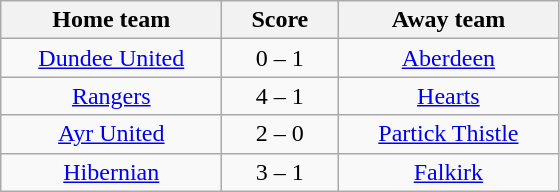<table class="wikitable" style="text-align: center">
<tr>
<th width=140>Home team</th>
<th width=70>Score</th>
<th width=140>Away team</th>
</tr>
<tr>
<td><a href='#'>Dundee United</a></td>
<td>0 – 1</td>
<td><a href='#'>Aberdeen</a></td>
</tr>
<tr>
<td><a href='#'>Rangers</a></td>
<td>4 – 1</td>
<td><a href='#'>Hearts</a></td>
</tr>
<tr>
<td><a href='#'>Ayr United</a></td>
<td>2 – 0</td>
<td><a href='#'>Partick Thistle</a></td>
</tr>
<tr>
<td><a href='#'>Hibernian</a></td>
<td>3 – 1</td>
<td><a href='#'>Falkirk</a></td>
</tr>
</table>
